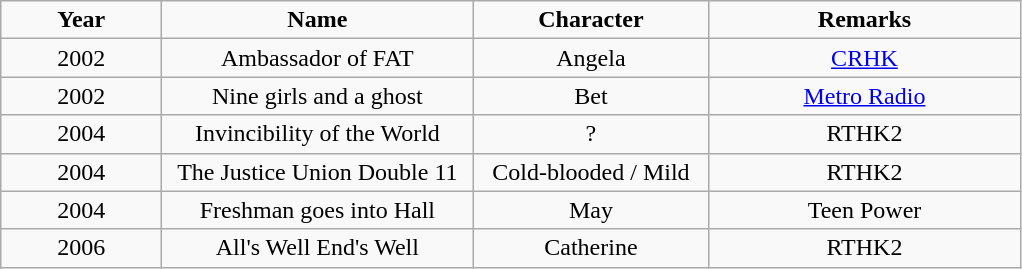<table class="wikitable" style="text-align:center;">
<tr>
<td style="width:100px"><strong>Year</strong></td>
<td style="width:200px"><strong> Name</strong></td>
<td style="width:150px"><strong>Character</strong></td>
<td style="width:200px"><strong>Remarks</strong></td>
</tr>
<tr>
<td>2002</td>
<td>Ambassador of FAT</td>
<td>Angela</td>
<td><a href='#'>CRHK</a></td>
</tr>
<tr>
<td>2002</td>
<td>Nine girls and a ghost</td>
<td>Bet</td>
<td><a href='#'>Metro Radio</a></td>
</tr>
<tr>
<td>2004</td>
<td>Invincibility of the World</td>
<td>?</td>
<td>RTHK2</td>
</tr>
<tr>
<td>2004</td>
<td>The Justice Union Double 11</td>
<td>Cold-blooded / Mild</td>
<td>RTHK2</td>
</tr>
<tr>
<td>2004</td>
<td>Freshman goes into Hall</td>
<td>May</td>
<td>Teen Power</td>
</tr>
<tr>
<td>2006</td>
<td>All's Well End's Well</td>
<td>Catherine</td>
<td>RTHK2</td>
</tr>
</table>
